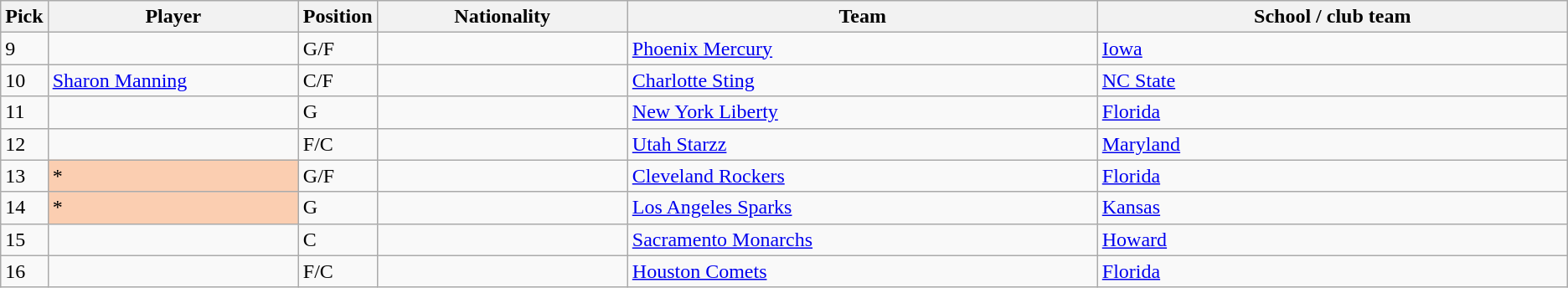<table class="wikitable sortable sortable">
<tr>
<th style="width:1%;">Pick</th>
<th style="width:16%;">Player</th>
<th style="width:1%;">Position</th>
<th style="width:16%;">Nationality</th>
<th style="width:30%;">Team</th>
<th style="width:30%;">School / club team</th>
</tr>
<tr>
<td>9</td>
<td></td>
<td>G/F</td>
<td></td>
<td><a href='#'>Phoenix Mercury</a></td>
<td><a href='#'>Iowa</a></td>
</tr>
<tr>
<td>10</td>
<td><a href='#'>Sharon Manning</a></td>
<td>C/F</td>
<td></td>
<td><a href='#'>Charlotte Sting</a></td>
<td><a href='#'>NC State</a></td>
</tr>
<tr>
<td>11</td>
<td></td>
<td>G</td>
<td></td>
<td><a href='#'>New York Liberty</a></td>
<td><a href='#'>Florida</a></td>
</tr>
<tr>
<td>12</td>
<td></td>
<td>F/C</td>
<td></td>
<td><a href='#'>Utah Starzz</a></td>
<td><a href='#'>Maryland</a></td>
</tr>
<tr>
<td>13</td>
<td bgcolor="#FBCEB1"> *</td>
<td>G/F</td>
<td></td>
<td><a href='#'>Cleveland Rockers</a></td>
<td><a href='#'>Florida</a></td>
</tr>
<tr>
<td>14</td>
<td bgcolor="#FBCEB1"> *</td>
<td>G</td>
<td></td>
<td><a href='#'>Los Angeles Sparks</a></td>
<td><a href='#'>Kansas</a></td>
</tr>
<tr>
<td>15</td>
<td></td>
<td>C</td>
<td></td>
<td><a href='#'>Sacramento Monarchs</a></td>
<td><a href='#'>Howard</a></td>
</tr>
<tr>
<td>16</td>
<td></td>
<td>F/C</td>
<td></td>
<td><a href='#'>Houston Comets</a></td>
<td><a href='#'>Florida</a></td>
</tr>
</table>
